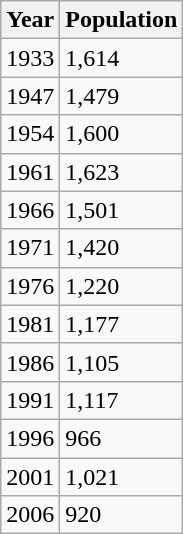<table class="wikitable">
<tr>
<th>Year</th>
<th>Population</th>
</tr>
<tr>
<td>1933</td>
<td>1,614</td>
</tr>
<tr>
<td>1947</td>
<td>1,479</td>
</tr>
<tr>
<td>1954</td>
<td>1,600</td>
</tr>
<tr>
<td>1961</td>
<td>1,623</td>
</tr>
<tr>
<td>1966</td>
<td>1,501</td>
</tr>
<tr>
<td>1971</td>
<td>1,420</td>
</tr>
<tr>
<td>1976</td>
<td>1,220</td>
</tr>
<tr>
<td>1981</td>
<td>1,177</td>
</tr>
<tr>
<td>1986</td>
<td>1,105</td>
</tr>
<tr>
<td>1991</td>
<td>1,117</td>
</tr>
<tr>
<td>1996</td>
<td>966</td>
</tr>
<tr>
<td>2001</td>
<td>1,021</td>
</tr>
<tr>
<td>2006</td>
<td>920</td>
</tr>
</table>
